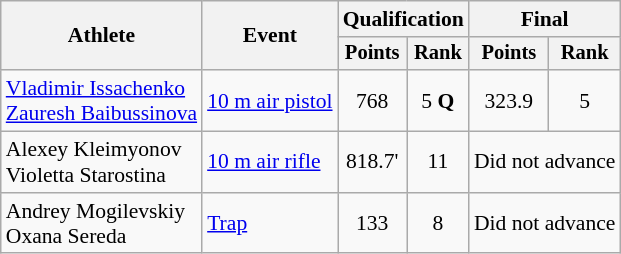<table class=wikitable style=font-size:90%;text-align:center>
<tr>
<th rowspan="2">Athlete</th>
<th rowspan="2">Event</th>
<th colspan=2>Qualification</th>
<th colspan=2>Final</th>
</tr>
<tr style="font-size:95%">
<th>Points</th>
<th>Rank</th>
<th>Points</th>
<th>Rank</th>
</tr>
<tr>
<td align=left><a href='#'>Vladimir Issachenko</a><br><a href='#'>Zauresh Baibussinova</a></td>
<td align=left><a href='#'>10 m air pistol</a></td>
<td>768</td>
<td>5 <strong>Q</strong></td>
<td>323.9</td>
<td>5</td>
</tr>
<tr>
<td align=left>Alexey Kleimyonov<br>Violetta Starostina</td>
<td align=left><a href='#'>10 m air rifle</a></td>
<td>818.7'</td>
<td>11</td>
<td colspan=2>Did not advance</td>
</tr>
<tr>
<td align=left>Andrey Mogilevskiy<br>Oxana Sereda</td>
<td align=left><a href='#'>Trap</a></td>
<td>133</td>
<td>8</td>
<td colspan=2>Did not advance</td>
</tr>
</table>
